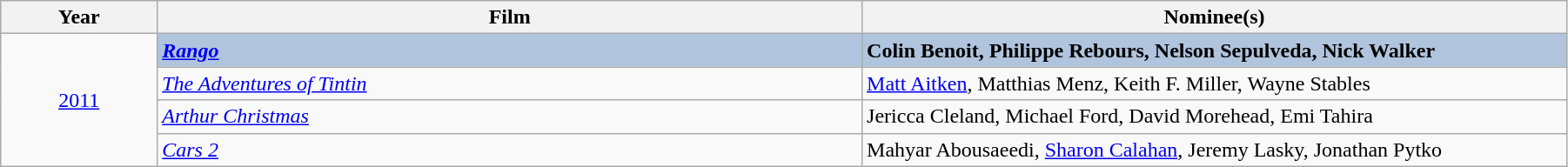<table class="wikitable" width="95%" cellpadding="5">
<tr>
<th width="10%">Year</th>
<th width="45%">Film</th>
<th width="50%">Nominee(s)</th>
</tr>
<tr>
<td rowspan="4" style="text-align:center;"><a href='#'>2011</a><br></td>
<td style="background:#B0C4DE;"><strong><em><a href='#'>Rango</a></em></strong></td>
<td style="background:#B0C4DE;"><strong>Colin Benoit, Philippe Rebours, Nelson Sepulveda, Nick Walker</strong></td>
</tr>
<tr>
<td><em><a href='#'>The Adventures of Tintin</a></em></td>
<td><a href='#'>Matt Aitken</a>, Matthias Menz, Keith F. Miller, Wayne Stables</td>
</tr>
<tr>
<td><em><a href='#'>Arthur Christmas</a></em></td>
<td>Jericca Cleland, Michael Ford, David Morehead, Emi Tahira</td>
</tr>
<tr>
<td><em><a href='#'>Cars 2</a></em></td>
<td>Mahyar Abousaeedi, <a href='#'>Sharon Calahan</a>, Jeremy Lasky, Jonathan Pytko</td>
</tr>
</table>
